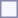<table style="border:1px solid #8888aa; background-color:#f7f8ff; padding:5px; font-size:95%; margin: 0px 12px 12px 0px;">
</table>
